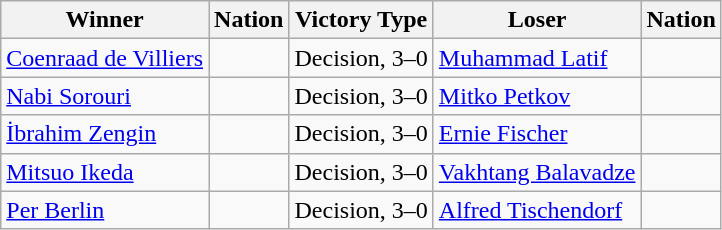<table class="wikitable sortable" style="text-align:left;">
<tr>
<th>Winner</th>
<th>Nation</th>
<th>Victory Type</th>
<th>Loser</th>
<th>Nation</th>
</tr>
<tr>
<td><a href='#'>Coenraad de Villiers</a></td>
<td></td>
<td>Decision, 3–0</td>
<td><a href='#'>Muhammad Latif</a></td>
<td></td>
</tr>
<tr>
<td><a href='#'>Nabi Sorouri</a></td>
<td></td>
<td>Decision, 3–0</td>
<td><a href='#'>Mitko Petkov</a></td>
<td></td>
</tr>
<tr>
<td><a href='#'>İbrahim Zengin</a></td>
<td></td>
<td>Decision, 3–0</td>
<td><a href='#'>Ernie Fischer</a></td>
<td></td>
</tr>
<tr>
<td><a href='#'>Mitsuo Ikeda</a></td>
<td></td>
<td>Decision, 3–0</td>
<td><a href='#'>Vakhtang Balavadze</a></td>
<td></td>
</tr>
<tr>
<td><a href='#'>Per Berlin</a></td>
<td></td>
<td>Decision, 3–0</td>
<td><a href='#'>Alfred Tischendorf</a></td>
<td></td>
</tr>
</table>
